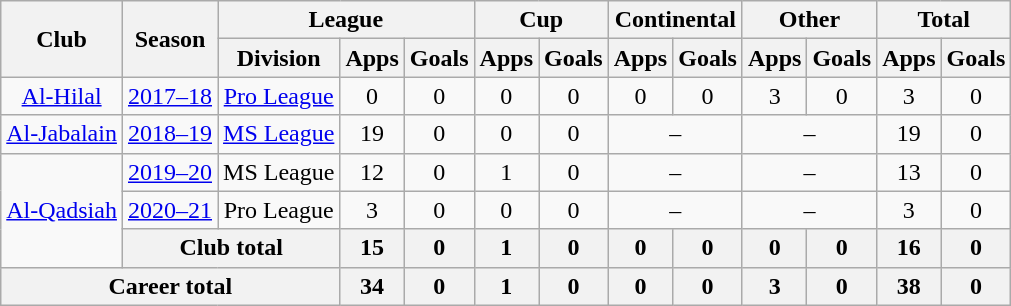<table class="wikitable" style="text-align: center">
<tr>
<th rowspan="2">Club</th>
<th rowspan="2">Season</th>
<th colspan="3">League</th>
<th colspan="2">Cup</th>
<th colspan="2">Continental</th>
<th colspan="2">Other</th>
<th colspan="2">Total</th>
</tr>
<tr>
<th>Division</th>
<th>Apps</th>
<th>Goals</th>
<th>Apps</th>
<th>Goals</th>
<th>Apps</th>
<th>Goals</th>
<th>Apps</th>
<th>Goals</th>
<th>Apps</th>
<th>Goals</th>
</tr>
<tr>
<td rowspan="1"><a href='#'>Al-Hilal</a></td>
<td><a href='#'>2017–18</a></td>
<td><a href='#'>Pro League</a></td>
<td>0</td>
<td>0</td>
<td>0</td>
<td>0</td>
<td>0</td>
<td>0</td>
<td>3</td>
<td>0</td>
<td>3</td>
<td>0</td>
</tr>
<tr>
<td rowspan="1"><a href='#'>Al-Jabalain</a></td>
<td><a href='#'>2018–19</a></td>
<td><a href='#'>MS League</a></td>
<td>19</td>
<td>0</td>
<td>0</td>
<td>0</td>
<td colspan="2">–</td>
<td colspan="2">–</td>
<td>19</td>
<td>0</td>
</tr>
<tr>
<td rowspan="3"><a href='#'>Al-Qadsiah</a></td>
<td><a href='#'>2019–20</a></td>
<td>MS League</td>
<td>12</td>
<td>0</td>
<td>1</td>
<td>0</td>
<td colspan="2">–</td>
<td colspan="2">–</td>
<td>13</td>
<td>0</td>
</tr>
<tr>
<td><a href='#'>2020–21</a></td>
<td>Pro League</td>
<td>3</td>
<td>0</td>
<td>0</td>
<td>0</td>
<td colspan="2">–</td>
<td colspan="2">–</td>
<td>3</td>
<td>0</td>
</tr>
<tr>
<th colspan=2>Club total</th>
<th>15</th>
<th>0</th>
<th>1</th>
<th>0</th>
<th>0</th>
<th>0</th>
<th>0</th>
<th>0</th>
<th>16</th>
<th>0</th>
</tr>
<tr>
<th colspan=3>Career total</th>
<th>34</th>
<th>0</th>
<th>1</th>
<th>0</th>
<th>0</th>
<th>0</th>
<th>3</th>
<th>0</th>
<th>38</th>
<th>0</th>
</tr>
</table>
